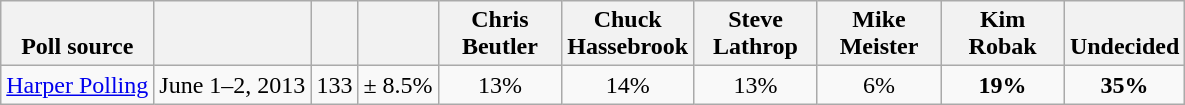<table class="wikitable" style="text-align:center">
<tr valign= bottom>
<th>Poll source</th>
<th></th>
<th></th>
<th></th>
<th style="width:75px;">Chris<br>Beutler</th>
<th style="width:75px;">Chuck<br>Hassebrook</th>
<th style="width:75px;">Steve<br>Lathrop</th>
<th style="width:75px;">Mike<br>Meister</th>
<th style="width:75px;">Kim<br>Robak</th>
<th>Undecided</th>
</tr>
<tr>
<td align=left><a href='#'>Harper Polling</a></td>
<td>June 1–2, 2013</td>
<td>133</td>
<td>± 8.5%</td>
<td>13%</td>
<td>14%</td>
<td>13%</td>
<td>6%</td>
<td><strong>19%</strong></td>
<td><strong>35%</strong></td>
</tr>
</table>
